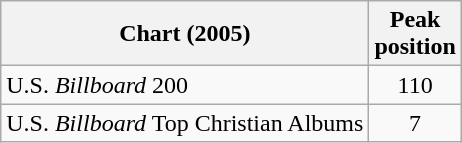<table class="wikitable sortable">
<tr>
<th align="left">Chart (2005)</th>
<th align="center">Peak<br>position</th>
</tr>
<tr>
<td align="left">U.S. <em>Billboard</em> 200</td>
<td align="center">110</td>
</tr>
<tr>
<td align="left">U.S. <em>Billboard</em> Top Christian Albums</td>
<td align="center">7</td>
</tr>
</table>
